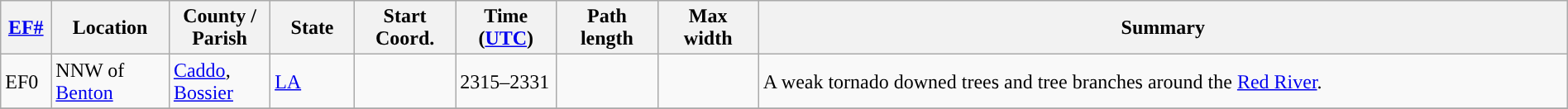<table class="wikitable sortable" style="width:100%;">
<tr>
<th scope="col" width="3%" align="center"><a href='#'>EF#</a></th>
<th scope="col" width="7%" align="center" class="unsortable">Location</th>
<th scope="col" width="6%" align="center" class="unsortable">County / Parish</th>
<th scope="col" width="5%" align="center">State</th>
<th scope="col" width="6%" align="center">Start Coord.</th>
<th scope="col" width="6%" align="center">Time (<a href='#'>UTC</a>)</th>
<th scope="col" width="6%" align="center">Path length</th>
<th scope="col" width="6%" align="center">Max width</th>
<th scope="col" width="48%" class="unsortable" align="center">Summary</th>
</tr>
<tr>
<td>EF0</td>
<td>NNW of <a href='#'>Benton</a></td>
<td><a href='#'>Caddo</a>, <a href='#'>Bossier</a></td>
<td><a href='#'>LA</a></td>
<td></td>
<td>2315–2331</td>
<td></td>
<td></td>
<td>A weak tornado downed trees and tree branches around the <a href='#'>Red River</a>.</td>
</tr>
<tr>
</tr>
</table>
